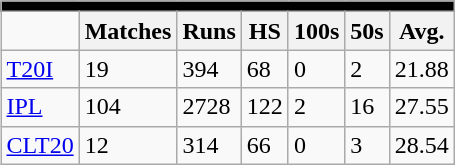<table class="wikitable" style="float:right; margin-left:1em; max-width:100%;">
<tr>
<td colspan="7" align=center bgcolor="black"></td>
</tr>
<tr>
<td> </td>
<th>Matches</th>
<th>Runs</th>
<th>HS</th>
<th>100s</th>
<th>50s</th>
<th>Avg.</th>
</tr>
<tr>
<td><a href='#'>T20I</a></td>
<td>19</td>
<td>394</td>
<td>68</td>
<td>0</td>
<td>2</td>
<td>21.88</td>
</tr>
<tr>
<td><a href='#'>IPL</a></td>
<td>104</td>
<td>2728</td>
<td>122</td>
<td>2</td>
<td>16</td>
<td>27.55</td>
</tr>
<tr>
<td><a href='#'>CLT20</a></td>
<td>12</td>
<td>314</td>
<td>66</td>
<td>0</td>
<td>3</td>
<td>28.54</td>
</tr>
</table>
